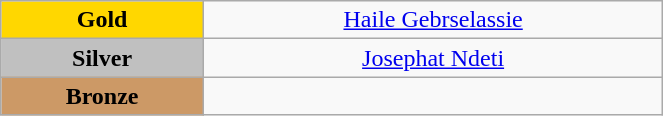<table class="wikitable" style="text-align:center; " width="35%">
<tr>
<td bgcolor="gold"><strong>Gold</strong></td>
<td><a href='#'>Haile Gebrselassie</a><br>  <small><em></em></small></td>
</tr>
<tr>
<td bgcolor="silver"><strong>Silver</strong></td>
<td><a href='#'>Josephat Ndeti</a><br>  <small><em></em></small></td>
</tr>
<tr>
<td bgcolor="CC9966"><strong>Bronze</strong></td>
<td><br>  <small><em></em></small></td>
</tr>
</table>
